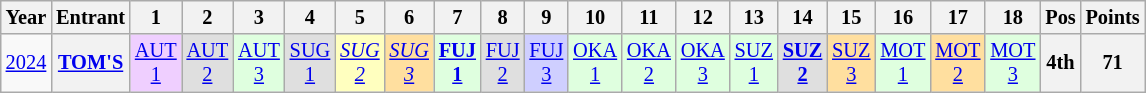<table class="wikitable" style="text-align:center; font-size:85%">
<tr>
<th>Year</th>
<th>Entrant</th>
<th>1</th>
<th>2</th>
<th>3</th>
<th>4</th>
<th>5</th>
<th>6</th>
<th>7</th>
<th>8</th>
<th>9</th>
<th>10</th>
<th>11</th>
<th>12</th>
<th>13</th>
<th>14</th>
<th>15</th>
<th>16</th>
<th>17</th>
<th>18</th>
<th>Pos</th>
<th>Points</th>
</tr>
<tr>
<td><a href='#'>2024</a></td>
<th><a href='#'>TOM'S</a></th>
<td style="background:#EFCFFF;"><a href='#'>AUT<br>1</a><br></td>
<td style="background:#DFDFDF;"><a href='#'>AUT<br>2</a><br></td>
<td style="background:#DFFFDF;"><a href='#'>AUT<br>3</a><br></td>
<td style="background:#DFDFDF;"><a href='#'>SUG<br>1</a><br></td>
<td style="background:#FFFFBF;"><em><a href='#'>SUG<br>2</a></em><br></td>
<td style="background:#FFDF9F;"><em><a href='#'>SUG<br>3</a></em><br></td>
<td style="background:#DFFFDF;"><strong><a href='#'>FUJ<br>1</a></strong><br></td>
<td style="background:#DFDFDF;"><a href='#'>FUJ<br>2</a><br></td>
<td style="background:#CFCFFF;"><a href='#'>FUJ<br>3</a><br></td>
<td style="background:#DFFFDF;"><a href='#'>OKA<br>1</a><br></td>
<td style="background:#DFFFDF;"><a href='#'>OKA<br>2</a><br></td>
<td style="background:#DFFFDF;"><a href='#'>OKA<br>3</a><br></td>
<td style="background:#DFFFDF;"><a href='#'>SUZ<br>1</a><br></td>
<td style="background:#DFDFDF;"><strong><a href='#'>SUZ<br>2</a></strong><br></td>
<td style="background:#FFDF9F;"><a href='#'>SUZ<br>3</a><br></td>
<td style="background:#DFFFDF;"><a href='#'>MOT<br>1</a><br></td>
<td style="background:#FFDF9F;"><a href='#'>MOT<br>2</a><br></td>
<td style="background:#DFFFDF;"><a href='#'>MOT<br>3</a><br></td>
<th>4th</th>
<th>71</th>
</tr>
</table>
